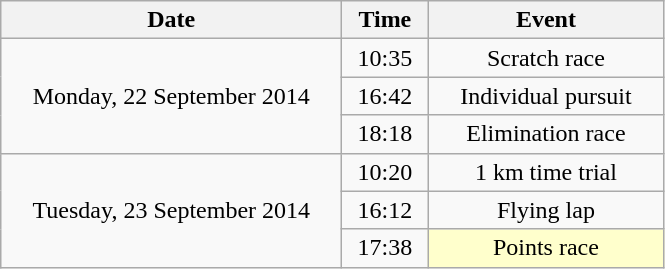<table class = "wikitable" style="text-align:center;">
<tr>
<th width=220>Date</th>
<th width=50>Time</th>
<th width=150>Event</th>
</tr>
<tr>
<td rowspan=3>Monday, 22 September 2014</td>
<td>10:35</td>
<td>Scratch race</td>
</tr>
<tr>
<td>16:42</td>
<td>Individual pursuit</td>
</tr>
<tr>
<td>18:18</td>
<td>Elimination race</td>
</tr>
<tr>
<td rowspan=3>Tuesday, 23 September 2014</td>
<td>10:20</td>
<td>1 km time trial</td>
</tr>
<tr>
<td>16:12</td>
<td>Flying lap</td>
</tr>
<tr>
<td>17:38</td>
<td bgcolor=ffffcc>Points race</td>
</tr>
</table>
